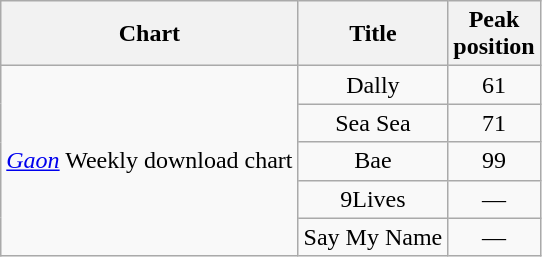<table class="wikitable sortable">
<tr>
<th>Chart</th>
<th>Title</th>
<th>Peak<br>position</th>
</tr>
<tr>
<td rowspan="5"><em><a href='#'>Gaon</a></em> Weekly download chart</td>
<td align="center">Dally</td>
<td align="center">61</td>
</tr>
<tr>
<td align="center">Sea Sea</td>
<td align="center">71</td>
</tr>
<tr>
<td align="center">Bae</td>
<td align="center">99</td>
</tr>
<tr>
<td align="center">9Lives</td>
<td align="center">—</td>
</tr>
<tr>
<td align="center">Say My Name</td>
<td align="center">—</td>
</tr>
</table>
